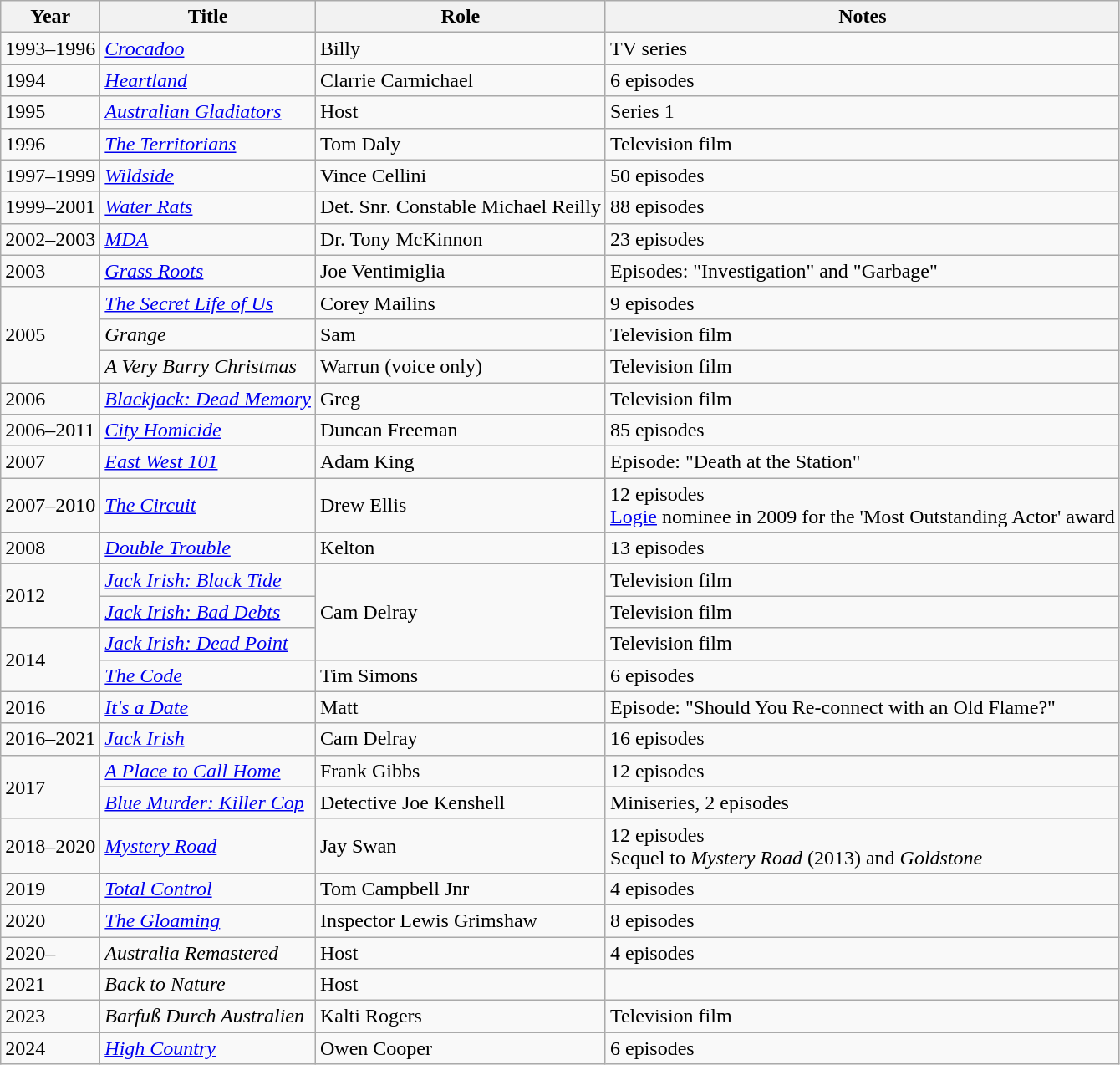<table class="wikitable sortable">
<tr>
<th>Year</th>
<th>Title</th>
<th>Role</th>
<th class="unsortable">Notes</th>
</tr>
<tr>
<td>1993–1996</td>
<td><em><a href='#'>Crocadoo</a></em></td>
<td>Billy</td>
<td>TV series</td>
</tr>
<tr>
<td>1994</td>
<td><em><a href='#'>Heartland</a></em></td>
<td>Clarrie Carmichael</td>
<td>6 episodes</td>
</tr>
<tr>
<td>1995</td>
<td><em><a href='#'>Australian Gladiators</a></em></td>
<td>Host</td>
<td>Series 1</td>
</tr>
<tr>
<td>1996</td>
<td><em><a href='#'>The Territorians</a></em></td>
<td>Tom Daly</td>
<td>Television film</td>
</tr>
<tr>
<td>1997–1999</td>
<td><em><a href='#'>Wildside</a></em></td>
<td>Vince Cellini</td>
<td>50 episodes</td>
</tr>
<tr>
<td>1999–2001</td>
<td><em><a href='#'>Water Rats</a></em></td>
<td>Det. Snr. Constable Michael Reilly</td>
<td>88 episodes</td>
</tr>
<tr>
<td>2002–2003</td>
<td><em><a href='#'>MDA</a></em></td>
<td>Dr. Tony McKinnon</td>
<td>23 episodes</td>
</tr>
<tr>
<td>2003</td>
<td><em><a href='#'>Grass Roots</a></em></td>
<td>Joe Ventimiglia</td>
<td>Episodes: "Investigation" and "Garbage"</td>
</tr>
<tr>
<td rowspan="3">2005</td>
<td><em><a href='#'>The Secret Life of Us</a></em></td>
<td>Corey Mailins</td>
<td>9 episodes</td>
</tr>
<tr>
<td><em>Grange</em></td>
<td>Sam</td>
<td>Television film</td>
</tr>
<tr>
<td><em>A Very Barry Christmas</em></td>
<td>Warrun (voice only)</td>
<td>Television film</td>
</tr>
<tr>
<td>2006</td>
<td><em><a href='#'>Blackjack: Dead Memory</a></em></td>
<td>Greg</td>
<td>Television film</td>
</tr>
<tr>
<td>2006–2011</td>
<td><em><a href='#'>City Homicide</a></em></td>
<td>Duncan Freeman</td>
<td>85 episodes</td>
</tr>
<tr>
<td>2007</td>
<td><em><a href='#'>East West 101</a></em></td>
<td>Adam King</td>
<td>Episode: "Death at the Station"</td>
</tr>
<tr>
<td>2007–2010</td>
<td><em><a href='#'>The Circuit</a></em></td>
<td>Drew Ellis</td>
<td>12 episodes<br><a href='#'>Logie</a> nominee in 2009 for the 'Most Outstanding Actor' award</td>
</tr>
<tr>
<td>2008</td>
<td><em><a href='#'>Double Trouble</a></em></td>
<td>Kelton</td>
<td>13 episodes</td>
</tr>
<tr>
<td rowspan="2">2012</td>
<td><em><a href='#'>Jack Irish: Black Tide</a></em></td>
<td rowspan="3">Cam Delray</td>
<td>Television film</td>
</tr>
<tr>
<td><em><a href='#'>Jack Irish: Bad Debts</a></em></td>
<td>Television film</td>
</tr>
<tr>
<td rowspan="2">2014</td>
<td><em><a href='#'>Jack Irish: Dead Point</a></em></td>
<td>Television film</td>
</tr>
<tr>
<td><em><a href='#'>The Code</a></em></td>
<td>Tim Simons</td>
<td>6 episodes</td>
</tr>
<tr>
<td>2016</td>
<td><em><a href='#'>It's a Date</a></em></td>
<td>Matt</td>
<td>Episode: "Should You Re-connect with an Old Flame?"</td>
</tr>
<tr>
<td>2016–2021</td>
<td><em><a href='#'>Jack Irish</a></em></td>
<td>Cam Delray</td>
<td>16 episodes</td>
</tr>
<tr>
<td rowspan="2">2017</td>
<td><em><a href='#'>A Place to Call Home</a></em></td>
<td>Frank Gibbs</td>
<td>12 episodes</td>
</tr>
<tr>
<td><em><a href='#'>Blue Murder: Killer Cop</a></em></td>
<td>Detective Joe Kenshell</td>
<td>Miniseries, 2 episodes</td>
</tr>
<tr>
<td>2018–2020</td>
<td><em><a href='#'>Mystery Road</a></em></td>
<td>Jay Swan</td>
<td>12 episodes<br>Sequel to <em>Mystery Road</em> (2013) and <em>Goldstone</em></td>
</tr>
<tr>
<td>2019</td>
<td><em><a href='#'>Total Control</a></em></td>
<td>Tom Campbell Jnr</td>
<td>4 episodes</td>
</tr>
<tr>
<td>2020</td>
<td><em><a href='#'>The Gloaming</a></em></td>
<td>Inspector Lewis Grimshaw</td>
<td>8 episodes</td>
</tr>
<tr>
<td>2020–</td>
<td><em>Australia Remastered</em></td>
<td>Host</td>
<td>4 episodes</td>
</tr>
<tr>
<td>2021</td>
<td><em>Back to Nature</em></td>
<td>Host</td>
<td></td>
</tr>
<tr>
<td>2023</td>
<td><em>Barfuß Durch Australien</em></td>
<td>Kalti Rogers</td>
<td>Television film</td>
</tr>
<tr>
<td>2024</td>
<td><em><a href='#'>High Country</a></em></td>
<td>Owen Cooper</td>
<td>6 episodes</td>
</tr>
</table>
